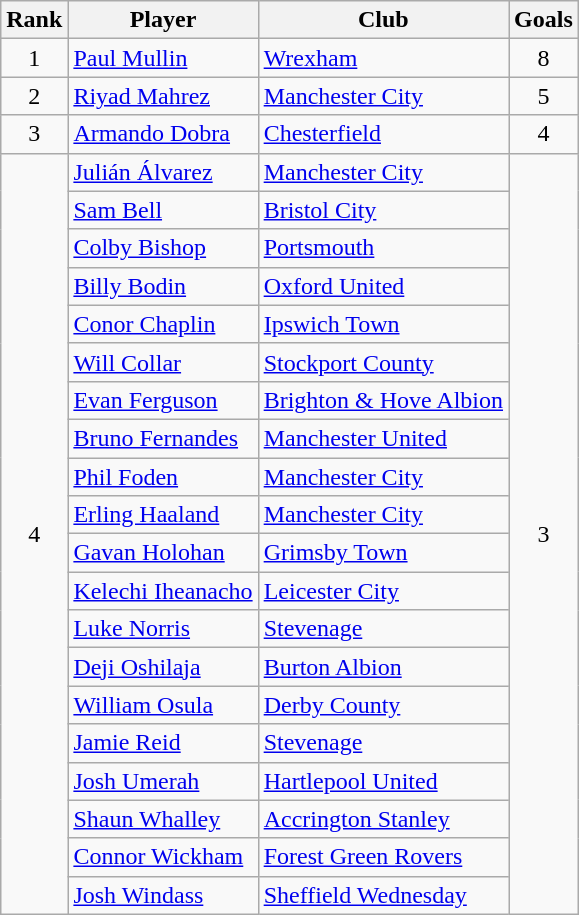<table class="wikitable" style="text-align:center">
<tr>
<th>Rank</th>
<th>Player</th>
<th>Club</th>
<th>Goals</th>
</tr>
<tr>
<td>1</td>
<td align="left"> <a href='#'>Paul Mullin</a></td>
<td align="left"><a href='#'>Wrexham</a></td>
<td>8</td>
</tr>
<tr>
<td>2</td>
<td align="left"> <a href='#'>Riyad Mahrez</a></td>
<td align="left"><a href='#'>Manchester City</a></td>
<td>5</td>
</tr>
<tr>
<td>3</td>
<td align="left"> <a href='#'>Armando Dobra</a></td>
<td align="left"><a href='#'>Chesterfield</a></td>
<td>4</td>
</tr>
<tr>
<td rowspan="20">4</td>
<td align="left"> <a href='#'>Julián Álvarez</a></td>
<td align="left"><a href='#'>Manchester City</a></td>
<td rowspan="20">3</td>
</tr>
<tr>
<td align="left"> <a href='#'>Sam Bell</a></td>
<td align="left"><a href='#'>Bristol City</a></td>
</tr>
<tr>
<td align="left"> <a href='#'>Colby Bishop</a></td>
<td align="left"><a href='#'>Portsmouth</a></td>
</tr>
<tr>
<td align="left"> <a href='#'>Billy Bodin</a></td>
<td align="left"><a href='#'>Oxford United</a></td>
</tr>
<tr>
<td align="left"> <a href='#'>Conor Chaplin</a></td>
<td align="left"><a href='#'>Ipswich Town</a></td>
</tr>
<tr>
<td align="left"> <a href='#'>Will Collar</a></td>
<td align="left"><a href='#'>Stockport County</a></td>
</tr>
<tr>
<td align="left"> <a href='#'>Evan Ferguson</a></td>
<td align="left"><a href='#'>Brighton & Hove Albion</a></td>
</tr>
<tr>
<td align="left"> <a href='#'>Bruno Fernandes</a></td>
<td align="left"><a href='#'>Manchester United</a></td>
</tr>
<tr>
<td align="left"> <a href='#'>Phil Foden</a></td>
<td align="left"><a href='#'>Manchester City</a></td>
</tr>
<tr>
<td align="left"> <a href='#'>Erling Haaland</a></td>
<td align="left"><a href='#'>Manchester City</a></td>
</tr>
<tr>
<td align="left"> <a href='#'>Gavan Holohan</a></td>
<td align="left"><a href='#'>Grimsby Town</a></td>
</tr>
<tr>
<td align="left"> <a href='#'>Kelechi Iheanacho</a></td>
<td align="left"><a href='#'>Leicester City</a></td>
</tr>
<tr>
<td align="left"> <a href='#'>Luke Norris</a></td>
<td align="left"><a href='#'>Stevenage</a></td>
</tr>
<tr>
<td align="left"> <a href='#'>Deji Oshilaja</a></td>
<td align="left"><a href='#'>Burton Albion</a></td>
</tr>
<tr>
<td align="left"> <a href='#'>William Osula</a></td>
<td align="left"><a href='#'>Derby County</a></td>
</tr>
<tr>
<td align="left"> <a href='#'>Jamie Reid</a></td>
<td align="left"><a href='#'>Stevenage</a></td>
</tr>
<tr>
<td align="left"> <a href='#'>Josh Umerah</a></td>
<td align="left"><a href='#'>Hartlepool United</a></td>
</tr>
<tr>
<td align="left"> <a href='#'>Shaun Whalley</a></td>
<td align="left"><a href='#'>Accrington Stanley</a></td>
</tr>
<tr>
<td align="left"> <a href='#'>Connor Wickham</a></td>
<td align="left"><a href='#'>Forest Green Rovers</a></td>
</tr>
<tr>
<td align="left"> <a href='#'>Josh Windass</a></td>
<td align="left"><a href='#'>Sheffield Wednesday</a></td>
</tr>
</table>
